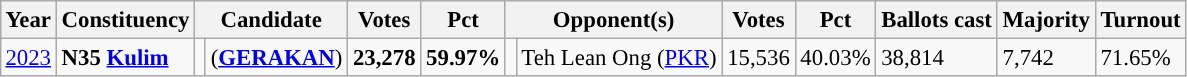<table class="wikitable" style="margin:0.5em ; font-size:95%">
<tr>
<th>Year</th>
<th>Constituency</th>
<th colspan=2>Candidate</th>
<th>Votes</th>
<th>Pct</th>
<th colspan=2>Opponent(s)</th>
<th>Votes</th>
<th>Pct</th>
<th>Ballots cast</th>
<th>Majority</th>
<th>Turnout</th>
</tr>
<tr>
<td><a href='#'>2023</a></td>
<td><strong>N35 <a href='#'>Kulim</a></strong></td>
<td></td>
<td> (<a href='#'><strong>GERAKAN</strong></a>)</td>
<td align=right><strong>23,278</strong></td>
<td><strong>59.97%</strong></td>
<td></td>
<td>Teh Lean Ong (<a href='#'>PKR</a>)</td>
<td align=right>15,536</td>
<td>40.03%</td>
<td>38,814</td>
<td>7,742</td>
<td>71.65%</td>
</tr>
</table>
